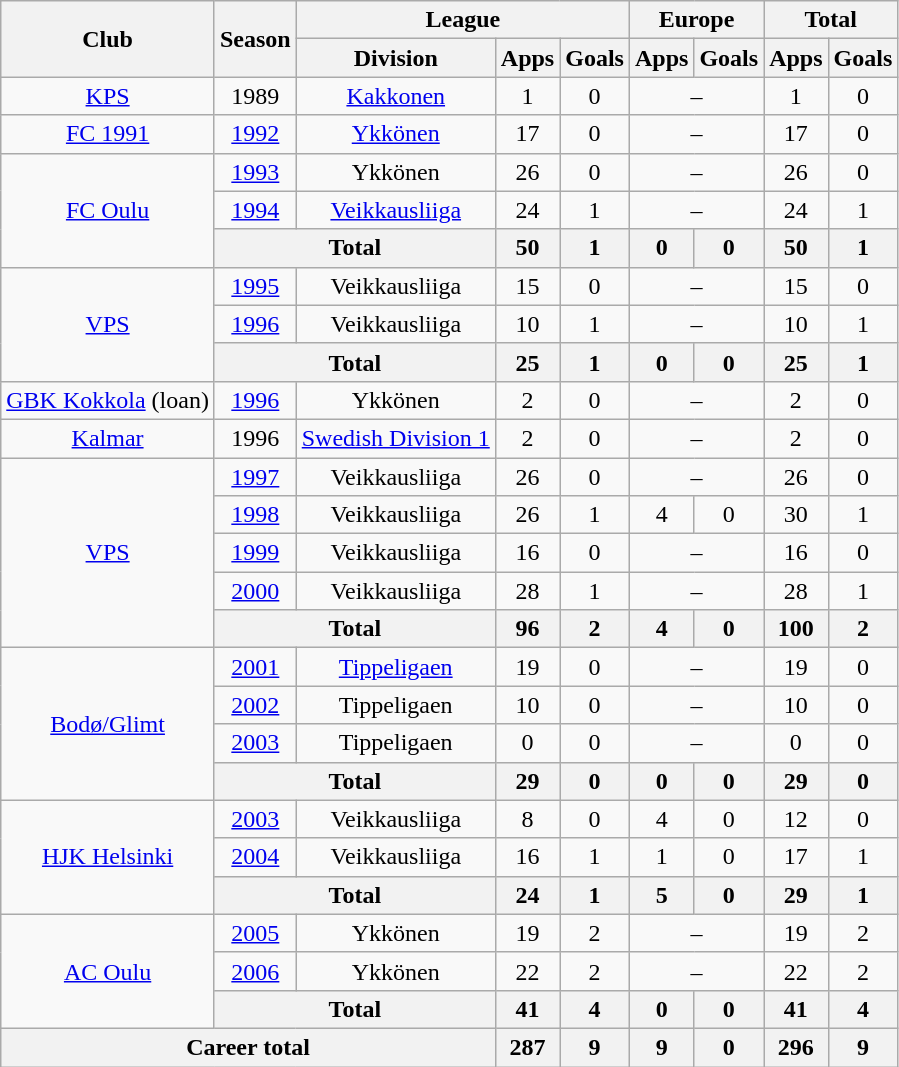<table class="wikitable" style="text-align:center">
<tr>
<th rowspan="2">Club</th>
<th rowspan="2">Season</th>
<th colspan="3">League</th>
<th colspan="2">Europe</th>
<th colspan="2">Total</th>
</tr>
<tr>
<th>Division</th>
<th>Apps</th>
<th>Goals</th>
<th>Apps</th>
<th>Goals</th>
<th>Apps</th>
<th>Goals</th>
</tr>
<tr>
<td><a href='#'>KPS</a></td>
<td>1989</td>
<td><a href='#'>Kakkonen</a></td>
<td>1</td>
<td>0</td>
<td colspan=2>–</td>
<td>1</td>
<td>0</td>
</tr>
<tr>
<td><a href='#'>FC 1991</a></td>
<td><a href='#'>1992</a></td>
<td><a href='#'>Ykkönen</a></td>
<td>17</td>
<td>0</td>
<td colspan=2>–</td>
<td>17</td>
<td>0</td>
</tr>
<tr>
<td rowspan=3><a href='#'>FC Oulu</a></td>
<td><a href='#'>1993</a></td>
<td>Ykkönen</td>
<td>26</td>
<td>0</td>
<td colspan=2>–</td>
<td>26</td>
<td>0</td>
</tr>
<tr>
<td><a href='#'>1994</a></td>
<td><a href='#'>Veikkausliiga</a></td>
<td>24</td>
<td>1</td>
<td colspan=2>–</td>
<td>24</td>
<td>1</td>
</tr>
<tr>
<th colspan=2>Total</th>
<th>50</th>
<th>1</th>
<th>0</th>
<th>0</th>
<th>50</th>
<th>1</th>
</tr>
<tr>
<td rowspan=3><a href='#'>VPS</a></td>
<td><a href='#'>1995</a></td>
<td>Veikkausliiga</td>
<td>15</td>
<td>0</td>
<td colspan=2>–</td>
<td>15</td>
<td>0</td>
</tr>
<tr>
<td><a href='#'>1996</a></td>
<td>Veikkausliiga</td>
<td>10</td>
<td>1</td>
<td colspan=2>–</td>
<td>10</td>
<td>1</td>
</tr>
<tr>
<th colspan=2>Total</th>
<th>25</th>
<th>1</th>
<th>0</th>
<th>0</th>
<th>25</th>
<th>1</th>
</tr>
<tr>
<td><a href='#'>GBK Kokkola</a> (loan)</td>
<td><a href='#'>1996</a></td>
<td>Ykkönen</td>
<td>2</td>
<td>0</td>
<td colspan=2>–</td>
<td>2</td>
<td>0</td>
</tr>
<tr>
<td><a href='#'>Kalmar</a></td>
<td>1996</td>
<td><a href='#'>Swedish Division 1</a></td>
<td>2</td>
<td>0</td>
<td colspan=2>–</td>
<td>2</td>
<td>0</td>
</tr>
<tr>
<td rowspan=5><a href='#'>VPS</a></td>
<td><a href='#'>1997</a></td>
<td>Veikkausliiga</td>
<td>26</td>
<td>0</td>
<td colspan=2>–</td>
<td>26</td>
<td>0</td>
</tr>
<tr>
<td><a href='#'>1998</a></td>
<td>Veikkausliiga</td>
<td>26</td>
<td>1</td>
<td>4</td>
<td>0</td>
<td>30</td>
<td>1</td>
</tr>
<tr>
<td><a href='#'>1999</a></td>
<td>Veikkausliiga</td>
<td>16</td>
<td>0</td>
<td colspan=2>–</td>
<td>16</td>
<td>0</td>
</tr>
<tr>
<td><a href='#'>2000</a></td>
<td>Veikkausliiga</td>
<td>28</td>
<td>1</td>
<td colspan=2>–</td>
<td>28</td>
<td>1</td>
</tr>
<tr>
<th colspan=2>Total</th>
<th>96</th>
<th>2</th>
<th>4</th>
<th>0</th>
<th>100</th>
<th>2</th>
</tr>
<tr>
<td rowspan=4><a href='#'>Bodø/Glimt</a></td>
<td><a href='#'>2001</a></td>
<td><a href='#'>Tippeligaen</a></td>
<td>19</td>
<td>0</td>
<td colspan=2>–</td>
<td>19</td>
<td>0</td>
</tr>
<tr>
<td><a href='#'>2002</a></td>
<td>Tippeligaen</td>
<td>10</td>
<td>0</td>
<td colspan=2>–</td>
<td>10</td>
<td>0</td>
</tr>
<tr>
<td><a href='#'>2003</a></td>
<td>Tippeligaen</td>
<td>0</td>
<td>0</td>
<td colspan=2>–</td>
<td>0</td>
<td>0</td>
</tr>
<tr>
<th colspan=2>Total</th>
<th>29</th>
<th>0</th>
<th>0</th>
<th>0</th>
<th>29</th>
<th>0</th>
</tr>
<tr>
<td rowspan=3><a href='#'>HJK Helsinki</a></td>
<td><a href='#'>2003</a></td>
<td>Veikkausliiga</td>
<td>8</td>
<td>0</td>
<td>4</td>
<td>0</td>
<td>12</td>
<td>0</td>
</tr>
<tr>
<td><a href='#'>2004</a></td>
<td>Veikkausliiga</td>
<td>16</td>
<td>1</td>
<td>1</td>
<td>0</td>
<td>17</td>
<td>1</td>
</tr>
<tr>
<th colspan=2>Total</th>
<th>24</th>
<th>1</th>
<th>5</th>
<th>0</th>
<th>29</th>
<th>1</th>
</tr>
<tr>
<td rowspan=3><a href='#'>AC Oulu</a></td>
<td><a href='#'>2005</a></td>
<td>Ykkönen</td>
<td>19</td>
<td>2</td>
<td colspan=2>–</td>
<td>19</td>
<td>2</td>
</tr>
<tr>
<td><a href='#'>2006</a></td>
<td>Ykkönen</td>
<td>22</td>
<td>2</td>
<td colspan=2>–</td>
<td>22</td>
<td>2</td>
</tr>
<tr>
<th colspan=2>Total</th>
<th>41</th>
<th>4</th>
<th>0</th>
<th>0</th>
<th>41</th>
<th>4</th>
</tr>
<tr>
<th colspan="3">Career total</th>
<th>287</th>
<th>9</th>
<th>9</th>
<th>0</th>
<th>296</th>
<th>9</th>
</tr>
</table>
